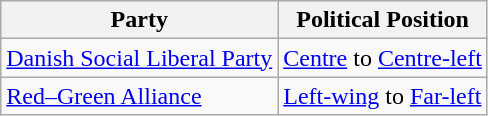<table class="wikitable mw-collapsible mw-collapsed">
<tr>
<th>Party</th>
<th>Political Position</th>
</tr>
<tr>
<td><a href='#'>Danish Social Liberal Party</a></td>
<td><a href='#'>Centre</a> to <a href='#'>Centre-left</a></td>
</tr>
<tr>
<td><a href='#'>Red–Green Alliance</a></td>
<td><a href='#'>Left-wing</a> to <a href='#'>Far-left</a></td>
</tr>
</table>
